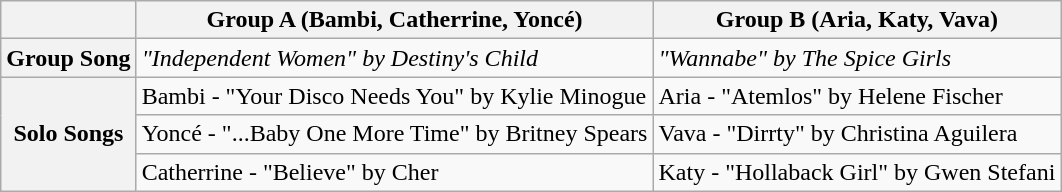<table class="wikitable">
<tr>
<th></th>
<th>Group A (Bambi, Catherrine, Yoncé)</th>
<th>Group B (Aria, Katy, Vava)</th>
</tr>
<tr>
<th>Group Song</th>
<td><em>"Independent Women" by Destiny's Child</em></td>
<td><em>"Wannabe" by The Spice Girls</em></td>
</tr>
<tr>
<th rowspan="3">Solo Songs</th>
<td>Bambi - "Your Disco Needs You" by Kylie Minogue</td>
<td>Aria - "Atemlos" by Helene Fischer</td>
</tr>
<tr>
<td>Yoncé - "...Baby One More Time" by Britney Spears</td>
<td>Vava - "Dirrty" by Christina Aguilera</td>
</tr>
<tr>
<td>Catherrine - "Believe" by Cher</td>
<td>Katy - "Hollaback Girl" by Gwen Stefani</td>
</tr>
</table>
